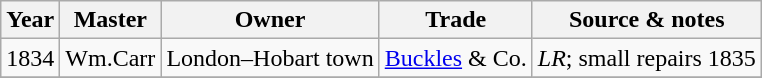<table class=" wikitable">
<tr>
<th>Year</th>
<th>Master</th>
<th>Owner</th>
<th>Trade</th>
<th>Source & notes</th>
</tr>
<tr>
<td>1834</td>
<td>Wm.Carr</td>
<td>London–Hobart town</td>
<td><a href='#'>Buckles</a> & Co.</td>
<td><em>LR</em>; small repairs 1835</td>
</tr>
<tr>
</tr>
</table>
